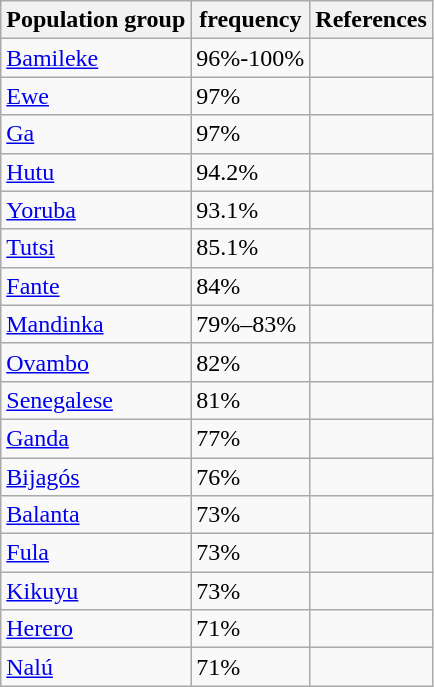<table class="wikitable" border="1" style="right">
<tr>
<th>Population group</th>
<th>frequency</th>
<th>References</th>
</tr>
<tr>
<td><a href='#'>Bamileke</a></td>
<td>96%-100%</td>
<td></td>
</tr>
<tr>
<td><a href='#'>Ewe</a></td>
<td>97%</td>
<td></td>
</tr>
<tr>
<td><a href='#'>Ga</a></td>
<td>97%</td>
<td></td>
</tr>
<tr>
<td><a href='#'>Hutu</a></td>
<td>94.2%</td>
<td></td>
</tr>
<tr>
<td><a href='#'>Yoruba</a></td>
<td>93.1%</td>
<td></td>
</tr>
<tr>
<td><a href='#'>Tutsi</a></td>
<td>85.1%</td>
<td></td>
</tr>
<tr>
<td><a href='#'>Fante</a></td>
<td>84%</td>
<td></td>
</tr>
<tr>
<td><a href='#'>Mandinka</a></td>
<td>79%–83%</td>
<td></td>
</tr>
<tr>
<td><a href='#'>Ovambo</a></td>
<td>82%</td>
<td></td>
</tr>
<tr>
<td><a href='#'>Senegalese</a></td>
<td>81%</td>
<td></td>
</tr>
<tr>
<td><a href='#'>Ganda</a></td>
<td>77%</td>
<td></td>
</tr>
<tr>
<td><a href='#'>Bijagós</a></td>
<td>76%</td>
<td></td>
</tr>
<tr>
<td><a href='#'>Balanta</a></td>
<td>73%</td>
<td></td>
</tr>
<tr>
<td><a href='#'>Fula</a></td>
<td>73%</td>
<td></td>
</tr>
<tr>
<td><a href='#'>Kikuyu</a></td>
<td>73%</td>
<td></td>
</tr>
<tr>
<td><a href='#'>Herero</a></td>
<td>71%</td>
<td></td>
</tr>
<tr>
<td><a href='#'>Nalú</a></td>
<td>71%</td>
<td></td>
</tr>
</table>
